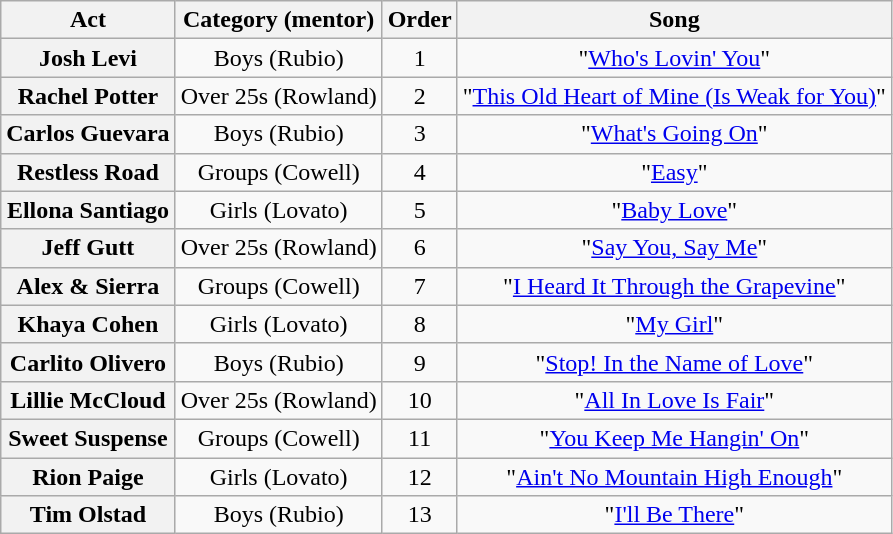<table class="wikitable plainrowheaders" style="text-align:center;">
<tr>
<th scope="col">Act</th>
<th scope="col">Category (mentor)</th>
<th scope="col">Order</th>
<th scope="col">Song<br></th>
</tr>
<tr>
<th scope="row">Josh Levi</th>
<td>Boys (Rubio)</td>
<td>1</td>
<td>"<a href='#'>Who's Lovin' You</a>"</td>
</tr>
<tr>
<th scope="row">Rachel Potter</th>
<td>Over 25s (Rowland)</td>
<td>2</td>
<td>"<a href='#'>This Old Heart of Mine (Is Weak for You)</a>"</td>
</tr>
<tr>
<th scope="row">Carlos Guevara</th>
<td>Boys (Rubio)</td>
<td>3</td>
<td>"<a href='#'>What's Going On</a>"</td>
</tr>
<tr>
<th scope="row">Restless Road</th>
<td>Groups (Cowell)</td>
<td>4</td>
<td>"<a href='#'>Easy</a>"</td>
</tr>
<tr>
<th scope="row">Ellona Santiago</th>
<td>Girls (Lovato)</td>
<td>5</td>
<td>"<a href='#'>Baby Love</a>"</td>
</tr>
<tr>
<th scope="row">Jeff Gutt</th>
<td>Over 25s (Rowland)</td>
<td>6</td>
<td>"<a href='#'>Say You, Say Me</a>"</td>
</tr>
<tr>
<th scope="row">Alex & Sierra</th>
<td>Groups (Cowell)</td>
<td>7</td>
<td>"<a href='#'>I Heard It Through the Grapevine</a>"</td>
</tr>
<tr>
<th scope="row">Khaya Cohen</th>
<td>Girls (Lovato)</td>
<td>8</td>
<td>"<a href='#'>My Girl</a>"</td>
</tr>
<tr>
<th scope="row">Carlito Olivero</th>
<td>Boys (Rubio)</td>
<td>9</td>
<td>"<a href='#'>Stop! In the Name of Love</a>"</td>
</tr>
<tr>
<th scope="row">Lillie McCloud</th>
<td>Over 25s (Rowland)</td>
<td>10</td>
<td>"<a href='#'>All In Love Is Fair</a>"</td>
</tr>
<tr>
<th scope="row">Sweet Suspense</th>
<td>Groups (Cowell)</td>
<td>11</td>
<td>"<a href='#'>You Keep Me Hangin' On</a>"</td>
</tr>
<tr>
<th scope="row">Rion Paige</th>
<td>Girls (Lovato)</td>
<td>12</td>
<td>"<a href='#'>Ain't No Mountain High Enough</a>"</td>
</tr>
<tr>
<th scope="row">Tim Olstad</th>
<td>Boys (Rubio)</td>
<td>13</td>
<td>"<a href='#'>I'll Be There</a>"</td>
</tr>
</table>
